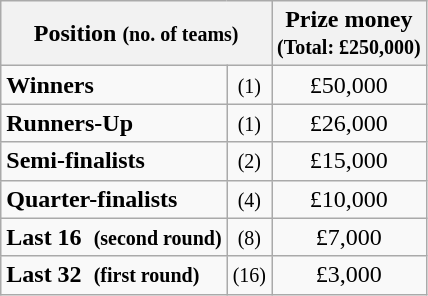<table class="wikitable">
<tr>
<th colspan=2>Position <small>(no. of teams)</small></th>
<th>Prize money<br><small>(Total: £250,000)</small></th>
</tr>
<tr>
<td><strong>Winners</strong></td>
<td align=center><small>(1)</small></td>
<td align=center>£50,000</td>
</tr>
<tr>
<td><strong>Runners-Up</strong></td>
<td align=center><small>(1)</small></td>
<td align=center>£26,000</td>
</tr>
<tr>
<td><strong>Semi-finalists</strong></td>
<td align=center><small>(2)</small></td>
<td align=center>£15,000</td>
</tr>
<tr>
<td><strong>Quarter-finalists</strong></td>
<td align=center><small>(4)</small></td>
<td align=center>£10,000</td>
</tr>
<tr>
<td><strong>Last 16  <small>(second round)</small></strong></td>
<td align=center><small>(8)</small></td>
<td align=center>£7,000</td>
</tr>
<tr>
<td><strong>Last 32  <small>(first round)</small></strong></td>
<td align=center><small>(16)</small></td>
<td align=center>£3,000</td>
</tr>
</table>
